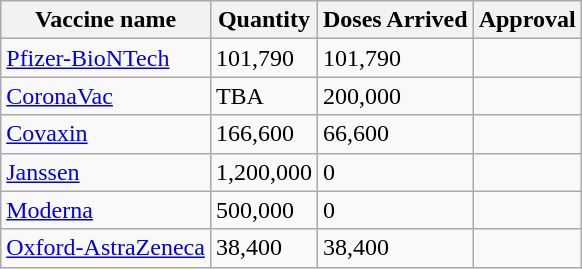<table class="wikitable">
<tr>
<th>Vaccine name</th>
<th>Quantity</th>
<th>Doses Arrived</th>
<th>Approval</th>
</tr>
<tr>
<td><a href='#'>Pfizer-BioNTech</a></td>
<td>101,790</td>
<td 1,000,000>101,790</td>
<td></td>
</tr>
<tr>
<td><a href='#'>CoronaVac</a></td>
<td>TBA</td>
<td>200,000</td>
<td></td>
</tr>
<tr>
<td><a href='#'>Covaxin</a></td>
<td>166,600</td>
<td>66,600</td>
<td></td>
</tr>
<tr>
<td><a href='#'>Janssen</a></td>
<td>1,200,000</td>
<td>0</td>
<td></td>
</tr>
<tr>
<td><a href='#'>Moderna</a></td>
<td>500,000</td>
<td>0</td>
<td></td>
</tr>
<tr>
<td><a href='#'>Oxford-AstraZeneca</a></td>
<td>38,400</td>
<td>38,400</td>
<td></td>
</tr>
</table>
